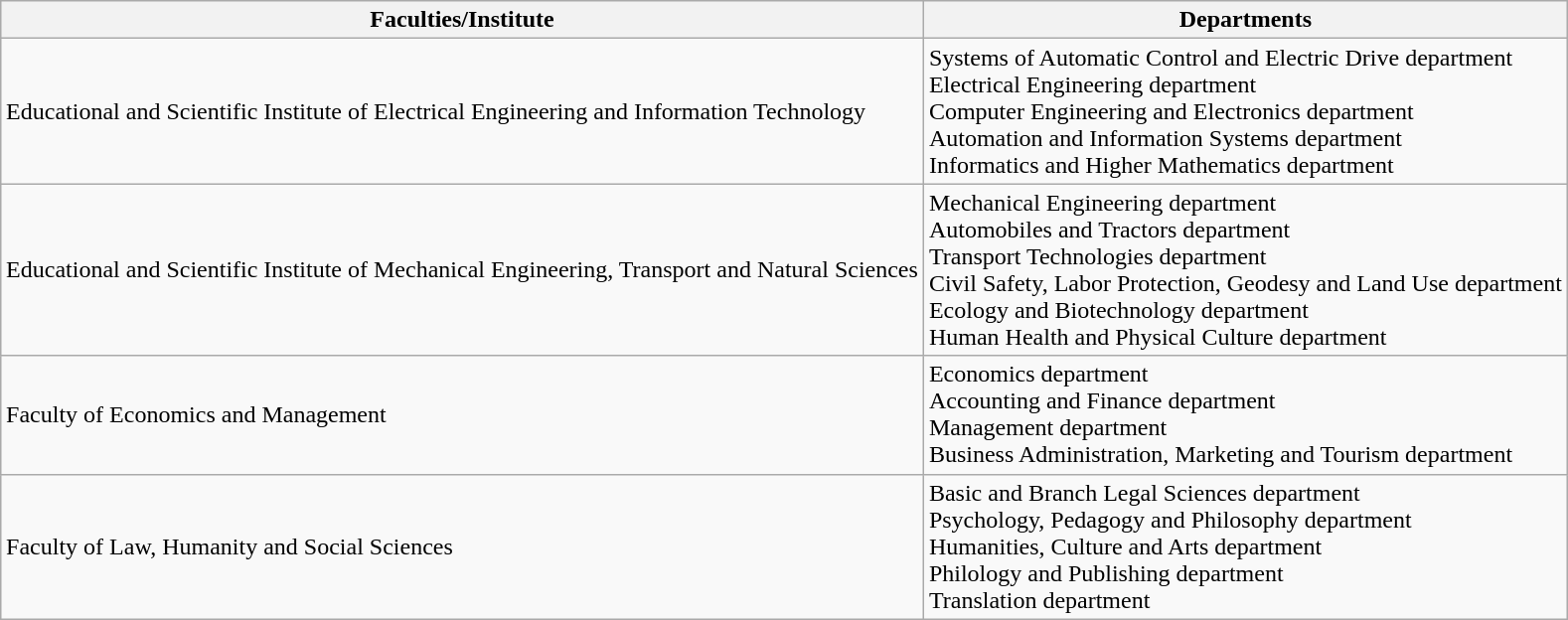<table class="wikitable" style="margin-left: auto; margin-right: auto; border: none;">
<tr>
<th scope="col">Faculties/Institute</th>
<th scope="col">Departments</th>
</tr>
<tr>
<td>Educational and Scientific Institute of Electrical Engineering and Information Technology</td>
<td>Systems of Automatic Control and Electric Drive department<br> Electrical Engineering department<br> Computer Engineering and Electronics department<br> Automation and Information Systems department<br> Informatics and Higher Mathematics department</td>
</tr>
<tr>
<td>Educational and Scientific Institute of Mechanical Engineering, Transport and Natural Sciences</td>
<td>Mechanical Engineering department<br> Automobiles and Tractors department<br> Transport Technologies department<br> Civil Safety, Labor Protection, Geodesy and Land Use department <br> Ecology and Biotechnology department<br> Human Health and Physical Culture department</td>
</tr>
<tr>
<td>Faculty of Economics and Management</td>
<td>Economics department<br> Accounting and Finance department<br> Management department<br> Business Administration, Marketing and Tourism department</td>
</tr>
<tr>
<td>Faculty of Law, Humanity and Social Sciences</td>
<td>Basic and Branch Legal Sciences department<br> Psychology, Pedagogy and Philosophy department<br> Humanities, Culture and Arts department<br> Philology and Publishing department<br> Translation department</td>
</tr>
<tr>
</tr>
</table>
